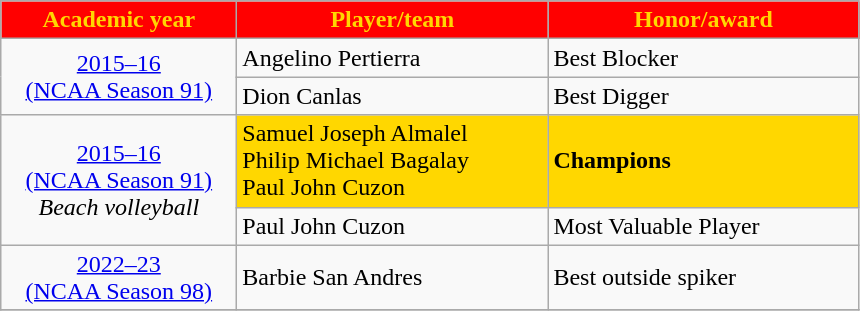<table class="wikitable">
<tr>
<th style="width:150px; text-align:center; background: red; color: gold;">Academic year</th>
<th style="width:200px; text-align:center; background: red; color: gold;">Player/team</th>
<th style="width:200px; text-align:center; background: red; color: gold;">Honor/award</th>
</tr>
<tr>
<td rowspan=2 align=center><a href='#'>2015–16<br>(NCAA Season 91)</a></td>
<td>Angelino Pertierra</td>
<td>Best Blocker</td>
</tr>
<tr>
<td>Dion Canlas</td>
<td>Best Digger</td>
</tr>
<tr>
<td rowspan=2 align=center><a href='#'>2015–16<br>(NCAA Season 91)</a><br><em>Beach volleyball</em></td>
<td style="background:gold;">Samuel Joseph Almalel<br>Philip Michael Bagalay<br>Paul John Cuzon</td>
<td style="background:gold;"><strong>Champions</strong></td>
</tr>
<tr>
<td>Paul John Cuzon</td>
<td>Most Valuable Player</td>
</tr>
<tr>
<td align=center><a href='#'>2022–23<br>(NCAA Season 98)</a></td>
<td>Barbie San Andres</td>
<td>Best outside spiker</td>
</tr>
<tr align=center>
</tr>
</table>
